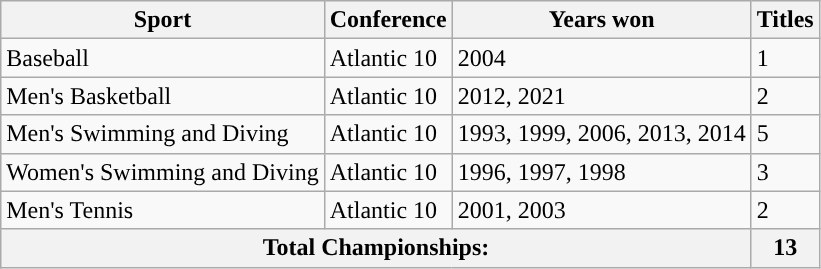<table class="wikitable"; style= "text-align:">
<tr>
<th width=px>Sport</th>
<th width=px>Conference</th>
<th width=px>Years won</th>
<th width=px>Titles</th>
</tr>
<tr>
<td>Baseball</td>
<td>Atlantic 10</td>
<td>2004</td>
<td>1</td>
</tr>
<tr>
<td>Men's Basketball</td>
<td>Atlantic 10</td>
<td>2012, 2021</td>
<td>2</td>
</tr>
<tr>
<td>Men's Swimming and Diving</td>
<td>Atlantic 10</td>
<td>1993, 1999, 2006, 2013, 2014</td>
<td>5</td>
</tr>
<tr>
<td>Women's Swimming and Diving</td>
<td>Atlantic 10</td>
<td>1996, 1997, 1998</td>
<td>3</td>
</tr>
<tr>
<td>Men's Tennis</td>
<td>Atlantic 10</td>
<td>2001, 2003</td>
<td>2</td>
</tr>
<tr class="sortbottom">
<th colspan="3;">Total Championships:</th>
<th colspan="3;">13</th>
</tr>
</table>
